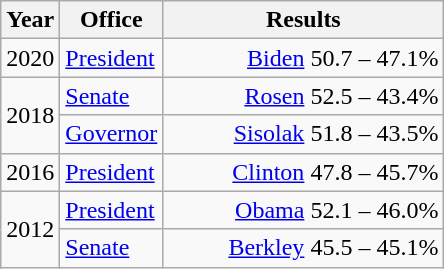<table class=wikitable>
<tr>
<th width="30">Year</th>
<th width="60">Office</th>
<th width="180">Results</th>
</tr>
<tr>
<td>2020</td>
<td><a href='#'>President</a></td>
<td align="right" ><a href='#'>Biden</a> 50.7 – 47.1%</td>
</tr>
<tr>
<td rowspan="2">2018</td>
<td><a href='#'>Senate</a></td>
<td align="right" ><a href='#'>Rosen</a> 52.5 – 43.4%</td>
</tr>
<tr>
<td><a href='#'>Governor</a></td>
<td align="right" ><a href='#'>Sisolak</a> 51.8 – 43.5%</td>
</tr>
<tr>
<td>2016</td>
<td><a href='#'>President</a></td>
<td align="right" ><a href='#'>Clinton</a> 47.8 – 45.7%</td>
</tr>
<tr>
<td rowspan="2">2012</td>
<td><a href='#'>President</a></td>
<td align="right" ><a href='#'>Obama</a> 52.1 – 46.0%</td>
</tr>
<tr>
<td><a href='#'>Senate</a></td>
<td align="right" ><a href='#'>Berkley</a> 45.5 – 45.1%</td>
</tr>
</table>
